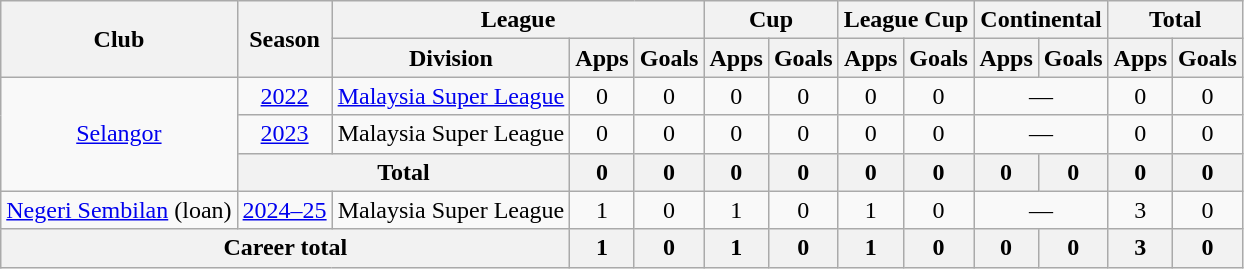<table class="wikitable" style="text-align: center;">
<tr>
<th rowspan="2">Club</th>
<th rowspan="2">Season</th>
<th colspan="3">League</th>
<th colspan="2">Cup</th>
<th colspan="2">League Cup</th>
<th colspan="2">Continental</th>
<th colspan="2">Total</th>
</tr>
<tr>
<th>Division</th>
<th>Apps</th>
<th>Goals</th>
<th>Apps</th>
<th>Goals</th>
<th>Apps</th>
<th>Goals</th>
<th>Apps</th>
<th>Goals</th>
<th>Apps</th>
<th>Goals</th>
</tr>
<tr>
<td rowspan="3"><a href='#'>Selangor</a></td>
<td><a href='#'>2022</a></td>
<td><a href='#'>Malaysia Super League</a></td>
<td>0</td>
<td>0</td>
<td>0</td>
<td>0</td>
<td>0</td>
<td>0</td>
<td colspan="2">—</td>
<td>0</td>
<td>0</td>
</tr>
<tr>
<td><a href='#'>2023</a></td>
<td>Malaysia Super League</td>
<td>0</td>
<td>0</td>
<td>0</td>
<td>0</td>
<td>0</td>
<td>0</td>
<td colspan="2">—</td>
<td>0</td>
<td>0</td>
</tr>
<tr>
<th colspan="2">Total</th>
<th>0</th>
<th>0</th>
<th>0</th>
<th>0</th>
<th>0</th>
<th>0</th>
<th>0</th>
<th>0</th>
<th>0</th>
<th>0</th>
</tr>
<tr>
<td rowspan="1"><a href='#'>Negeri Sembilan</a> (loan)</td>
<td><a href='#'>2024–25</a></td>
<td>Malaysia Super League</td>
<td>1</td>
<td>0</td>
<td>1</td>
<td>0</td>
<td>1</td>
<td>0</td>
<td colspan="2">—</td>
<td>3</td>
<td>0</td>
</tr>
<tr>
<th colspan="3">Career total</th>
<th>1</th>
<th>0</th>
<th>1</th>
<th>0</th>
<th>1</th>
<th>0</th>
<th>0</th>
<th>0</th>
<th>3</th>
<th>0</th>
</tr>
</table>
